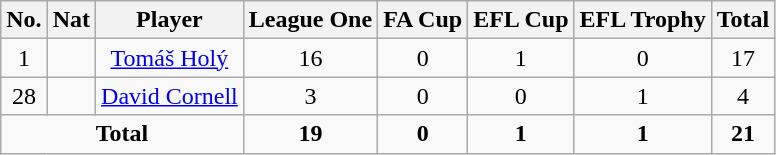<table class="wikitable" style="text-align:center">
<tr>
<th width=0%>No.</th>
<th width=0%>Nat</th>
<th width=0%>Player</th>
<th width=0%>League One</th>
<th width=0%>FA Cup</th>
<th width=0%>EFL Cup</th>
<th width=0%>EFL Trophy</th>
<th width=0%>Total</th>
</tr>
<tr>
<td>1</td>
<td></td>
<td><a href='#'>Tomáš Holý</a></td>
<td>16</td>
<td>0</td>
<td>1</td>
<td>0</td>
<td>17</td>
</tr>
<tr>
<td>28</td>
<td></td>
<td><a href='#'>David Cornell</a></td>
<td>3</td>
<td>0</td>
<td>0</td>
<td>1</td>
<td>4</td>
</tr>
<tr>
<td colspan=3><strong>Total</strong></td>
<td><strong>19</strong></td>
<td><strong>0</strong></td>
<td><strong>1</strong></td>
<td><strong>1</strong></td>
<td><strong>21</strong></td>
</tr>
</table>
